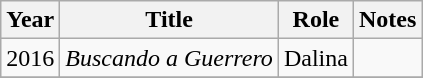<table class="wikitable sortable">
<tr>
<th>Year</th>
<th>Title</th>
<th>Role</th>
<th>Notes</th>
</tr>
<tr>
<td>2016</td>
<td><em>Buscando a Guerrero</em></td>
<td>Dalina</td>
<td></td>
</tr>
<tr>
</tr>
</table>
